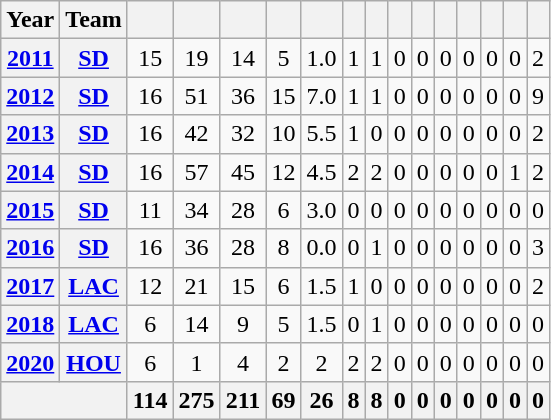<table class="wikitable sortable" style="text-align:center">
<tr>
<th>Year</th>
<th>Team</th>
<th></th>
<th></th>
<th></th>
<th></th>
<th></th>
<th></th>
<th></th>
<th></th>
<th></th>
<th></th>
<th></th>
<th></th>
<th></th>
<th></th>
</tr>
<tr>
<th><a href='#'>2011</a></th>
<th><a href='#'>SD</a></th>
<td>15</td>
<td>19</td>
<td>14</td>
<td>5</td>
<td>1.0</td>
<td>1</td>
<td>1</td>
<td>0</td>
<td>0</td>
<td>0</td>
<td>0</td>
<td>0</td>
<td>0</td>
<td>2</td>
</tr>
<tr>
<th><a href='#'>2012</a></th>
<th><a href='#'>SD</a></th>
<td>16</td>
<td>51</td>
<td>36</td>
<td>15</td>
<td>7.0</td>
<td>1</td>
<td>1</td>
<td>0</td>
<td>0</td>
<td>0</td>
<td>0</td>
<td>0</td>
<td>0</td>
<td>9</td>
</tr>
<tr>
<th><a href='#'>2013</a></th>
<th><a href='#'>SD</a></th>
<td>16</td>
<td>42</td>
<td>32</td>
<td>10</td>
<td>5.5</td>
<td>1</td>
<td>0</td>
<td>0</td>
<td>0</td>
<td>0</td>
<td>0</td>
<td>0</td>
<td>0</td>
<td>2</td>
</tr>
<tr>
<th><a href='#'>2014</a></th>
<th><a href='#'>SD</a></th>
<td>16</td>
<td>57</td>
<td>45</td>
<td>12</td>
<td>4.5</td>
<td>2</td>
<td>2</td>
<td>0</td>
<td>0</td>
<td>0</td>
<td>0</td>
<td>0</td>
<td>1</td>
<td>2</td>
</tr>
<tr>
<th><a href='#'>2015</a></th>
<th><a href='#'>SD</a></th>
<td>11</td>
<td>34</td>
<td>28</td>
<td>6</td>
<td>3.0</td>
<td>0</td>
<td>0</td>
<td>0</td>
<td>0</td>
<td>0</td>
<td>0</td>
<td>0</td>
<td>0</td>
<td>0</td>
</tr>
<tr>
<th><a href='#'>2016</a></th>
<th><a href='#'>SD</a></th>
<td>16</td>
<td>36</td>
<td>28</td>
<td>8</td>
<td>0.0</td>
<td>0</td>
<td>1</td>
<td>0</td>
<td>0</td>
<td>0</td>
<td>0</td>
<td>0</td>
<td>0</td>
<td>3</td>
</tr>
<tr>
<th><a href='#'>2017</a></th>
<th><a href='#'>LAC</a></th>
<td>12</td>
<td>21</td>
<td>15</td>
<td>6</td>
<td>1.5</td>
<td>1</td>
<td>0</td>
<td>0</td>
<td>0</td>
<td>0</td>
<td>0</td>
<td>0</td>
<td>0</td>
<td>2</td>
</tr>
<tr>
<th><a href='#'>2018</a></th>
<th><a href='#'>LAC</a></th>
<td>6</td>
<td>14</td>
<td>9</td>
<td>5</td>
<td>1.5</td>
<td>0</td>
<td>1</td>
<td>0</td>
<td>0</td>
<td>0</td>
<td>0</td>
<td>0</td>
<td>0</td>
<td>0</td>
</tr>
<tr>
<th><a href='#'>2020</a></th>
<th><a href='#'>HOU</a></th>
<td>6</td>
<td>1</td>
<td>4</td>
<td>2</td>
<td>2</td>
<td>2</td>
<td>2</td>
<td>0</td>
<td>0</td>
<td>0</td>
<td>0</td>
<td>0</td>
<td>0</td>
<td>0</td>
</tr>
<tr class="sortbottom">
<th colspan="2"></th>
<th>114</th>
<th>275</th>
<th>211</th>
<th>69</th>
<th>26</th>
<th>8</th>
<th>8</th>
<th>0</th>
<th>0</th>
<th>0</th>
<th>0</th>
<th>0</th>
<th>0</th>
<th>0</th>
</tr>
</table>
